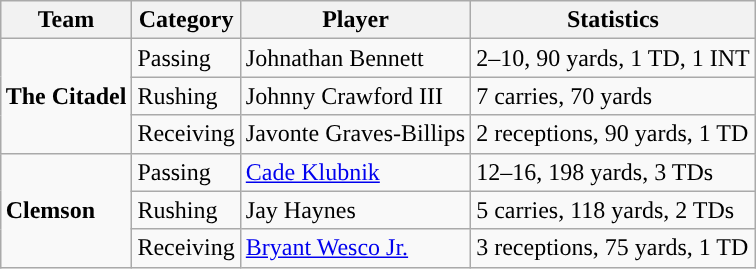<table class="wikitable" style="float: right;">
<tr>
<th>Team</th>
<th>Category</th>
<th>Player</th>
<th>Statistics</th>
</tr>
<tr>
<td rowspan=3><strong>The Citadel</strong></td>
<td>Passing</td>
<td>Johnathan Bennett</td>
<td>2–10, 90 yards, 1 TD, 1 INT</td>
</tr>
<tr>
<td>Rushing</td>
<td>Johnny Crawford III</td>
<td>7 carries, 70 yards</td>
</tr>
<tr>
<td>Receiving</td>
<td>Javonte Graves-Billips</td>
<td>2 receptions, 90 yards, 1 TD</td>
</tr>
<tr>
<td rowspan=3><strong>Clemson</strong></td>
<td>Passing</td>
<td><a href='#'>Cade Klubnik</a></td>
<td>12–16, 198 yards, 3 TDs</td>
</tr>
<tr>
<td>Rushing</td>
<td>Jay Haynes</td>
<td>5 carries, 118 yards, 2 TDs</td>
</tr>
<tr>
<td>Receiving</td>
<td><a href='#'>Bryant Wesco Jr.</a></td>
<td>3 receptions, 75 yards, 1 TD</td>
</tr>
</table>
